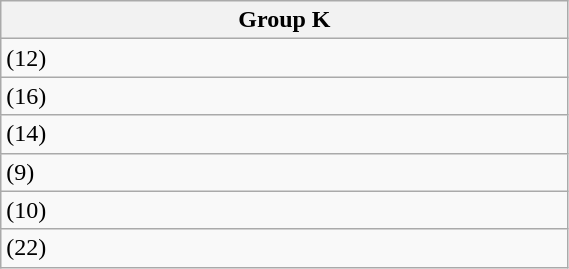<table class="wikitable" width=30%>
<tr>
<th>Group K</th>
</tr>
<tr>
<td> (12)</td>
</tr>
<tr>
<td> (16)</td>
</tr>
<tr>
<td> (14)</td>
</tr>
<tr>
<td> (9)</td>
</tr>
<tr>
<td> (10)</td>
</tr>
<tr>
<td> (22)</td>
</tr>
</table>
